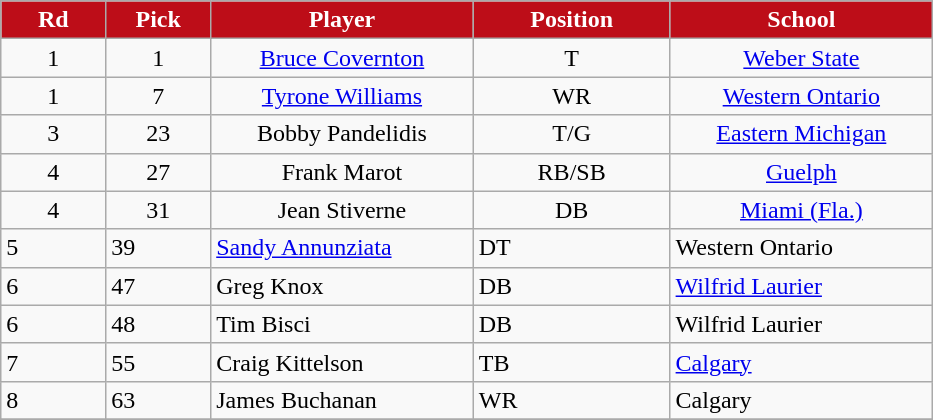<table class="wikitable sortable">
<tr>
<th style="background:#bd0d18;color:#FFFFFF;"  width="8%">Rd</th>
<th style="background:#bd0d18;color:#FFFFFF;"  width="8%">Pick</th>
<th style="background:#bd0d18;color:#FFFFFF;"  width="20%">Player</th>
<th style="background:#bd0d18;color:#FFFFFF;"  width="15%">Position</th>
<th style="background:#bd0d18;color:#FFFFFF;"  width="20%">School</th>
</tr>
<tr align="center">
<td align=center>1</td>
<td>1</td>
<td><a href='#'>Bruce Covernton</a></td>
<td>T</td>
<td><a href='#'>Weber State</a></td>
</tr>
<tr align="center">
<td align=center>1</td>
<td>7</td>
<td><a href='#'>Tyrone Williams</a></td>
<td>WR</td>
<td><a href='#'>Western Ontario</a></td>
</tr>
<tr align="center">
<td align=center>3</td>
<td>23</td>
<td>Bobby Pandelidis</td>
<td>T/G</td>
<td><a href='#'>Eastern Michigan</a></td>
</tr>
<tr align="center">
<td align=center>4</td>
<td>27</td>
<td>Frank Marot</td>
<td>RB/SB</td>
<td><a href='#'>Guelph</a></td>
</tr>
<tr align="center">
<td align=center>4</td>
<td>31</td>
<td>Jean Stiverne</td>
<td>DB</td>
<td><a href='#'>Miami (Fla.)</a></td>
</tr>
<tr>
<td>5</td>
<td>39</td>
<td><a href='#'>Sandy Annunziata</a></td>
<td>DT</td>
<td>Western Ontario</td>
</tr>
<tr>
<td>6</td>
<td>47</td>
<td>Greg Knox</td>
<td>DB</td>
<td><a href='#'>Wilfrid Laurier</a></td>
</tr>
<tr>
<td>6</td>
<td>48</td>
<td>Tim Bisci</td>
<td>DB</td>
<td>Wilfrid Laurier</td>
</tr>
<tr>
<td>7</td>
<td>55</td>
<td>Craig Kittelson</td>
<td>TB</td>
<td><a href='#'>Calgary</a></td>
</tr>
<tr>
<td>8</td>
<td>63</td>
<td>James Buchanan</td>
<td>WR</td>
<td>Calgary</td>
</tr>
<tr>
</tr>
</table>
